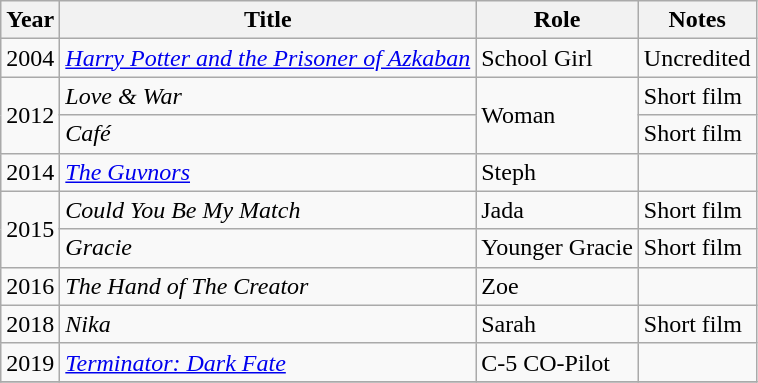<table class="wikitable sortable">
<tr>
<th>Year</th>
<th>Title</th>
<th>Role</th>
<th class="unsortable">Notes</th>
</tr>
<tr>
<td>2004</td>
<td><em><a href='#'>Harry Potter and the Prisoner of Azkaban</a></em></td>
<td>School Girl</td>
<td>Uncredited</td>
</tr>
<tr>
<td rowspan="2">2012</td>
<td><em>Love & War</em></td>
<td rowspan="2">Woman</td>
<td>Short film</td>
</tr>
<tr>
<td><em>Café</em></td>
<td>Short film</td>
</tr>
<tr>
<td>2014</td>
<td><em><a href='#'>The Guvnors</a></em></td>
<td>Steph</td>
<td></td>
</tr>
<tr>
<td rowspan="2">2015</td>
<td><em>Could You Be My Match</em></td>
<td>Jada</td>
<td>Short film</td>
</tr>
<tr>
<td><em>Gracie</em></td>
<td>Younger Gracie</td>
<td>Short film</td>
</tr>
<tr>
<td>2016</td>
<td><em>The Hand of The Creator</em></td>
<td>Zoe</td>
<td></td>
</tr>
<tr>
<td>2018</td>
<td><em>Nika</em></td>
<td>Sarah</td>
<td>Short film</td>
</tr>
<tr>
<td>2019</td>
<td><em><a href='#'>Terminator: Dark Fate</a></em></td>
<td>C-5 CO-Pilot</td>
<td></td>
</tr>
<tr>
</tr>
</table>
